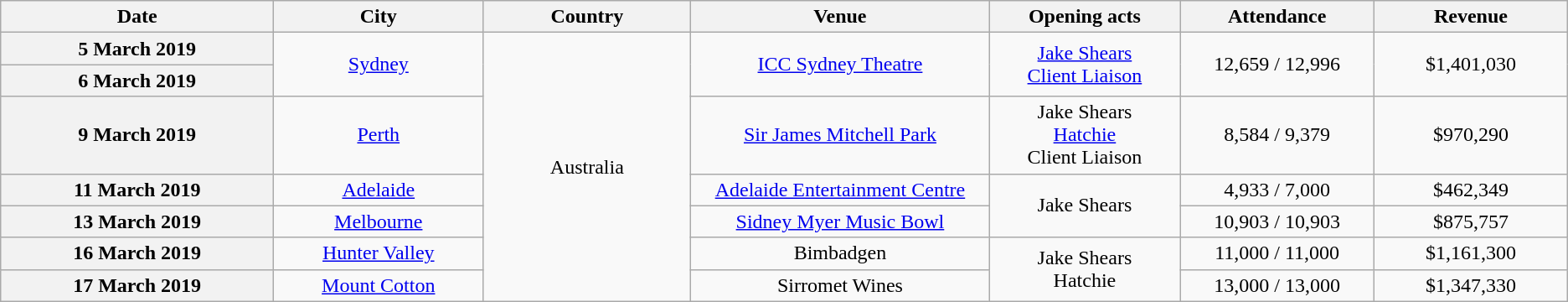<table class="wikitable plainrowheaders" style="text-align:center;">
<tr>
<th scope="col" style="width:15em;">Date</th>
<th scope="col" style="width:11em;">City</th>
<th scope="col" style="width:11em;">Country</th>
<th scope="col" style="width:16em;">Venue</th>
<th scope="col" style="width:10em;">Opening acts</th>
<th scope="col" style="width:10em;">Attendance</th>
<th scope="col" style="width:10em;">Revenue</th>
</tr>
<tr>
<th scope="row">5 March 2019</th>
<td rowspan="2"><a href='#'>Sydney</a></td>
<td rowspan="7">Australia</td>
<td rowspan="2"><a href='#'>ICC Sydney Theatre</a></td>
<td rowspan="2"><a href='#'>Jake Shears</a><br><a href='#'>Client Liaison</a></td>
<td rowspan="2">12,659 / 12,996</td>
<td rowspan="2">$1,401,030</td>
</tr>
<tr>
<th scope="row">6 March 2019</th>
</tr>
<tr>
<th scope="row">9 March 2019</th>
<td><a href='#'>Perth</a></td>
<td><a href='#'>Sir James Mitchell Park</a></td>
<td>Jake Shears <br><a href='#'>Hatchie</a><br>Client Liaison</td>
<td>8,584 / 9,379</td>
<td>$970,290</td>
</tr>
<tr>
<th scope="row">11 March 2019</th>
<td><a href='#'>Adelaide</a></td>
<td><a href='#'>Adelaide Entertainment Centre</a></td>
<td rowspan="2">Jake Shears</td>
<td>4,933 / 7,000</td>
<td>$462,349</td>
</tr>
<tr>
<th scope="row">13 March 2019</th>
<td><a href='#'>Melbourne</a></td>
<td><a href='#'>Sidney Myer Music Bowl</a></td>
<td>10,903 / 10,903</td>
<td>$875,757</td>
</tr>
<tr>
<th scope="row">16 March 2019</th>
<td><a href='#'>Hunter Valley</a></td>
<td>Bimbadgen</td>
<td rowspan="2">Jake Shears <br>Hatchie</td>
<td>11,000 / 11,000</td>
<td>$1,161,300</td>
</tr>
<tr>
<th scope="row">17 March 2019</th>
<td><a href='#'>Mount Cotton</a></td>
<td>Sirromet Wines</td>
<td>13,000 / 13,000</td>
<td>$1,347,330</td>
</tr>
</table>
